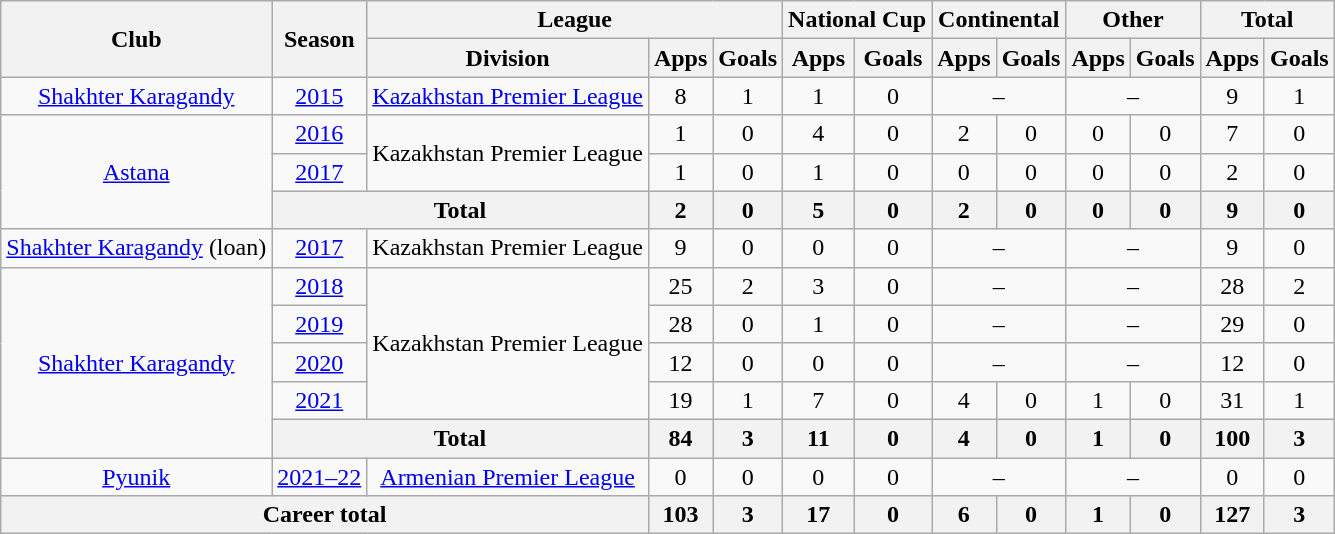<table class="wikitable" style="text-align: center;">
<tr>
<th rowspan="2">Club</th>
<th rowspan="2">Season</th>
<th colspan="3">League</th>
<th colspan="2">National Cup</th>
<th colspan="2">Continental</th>
<th colspan="2">Other</th>
<th colspan="2">Total</th>
</tr>
<tr>
<th>Division</th>
<th>Apps</th>
<th>Goals</th>
<th>Apps</th>
<th>Goals</th>
<th>Apps</th>
<th>Goals</th>
<th>Apps</th>
<th>Goals</th>
<th>Apps</th>
<th>Goals</th>
</tr>
<tr>
<td valign="center"><a href='#'>Shakhter Karagandy</a></td>
<td><a href='#'>2015</a></td>
<td><a href='#'>Kazakhstan Premier League</a></td>
<td>8</td>
<td>1</td>
<td>1</td>
<td>0</td>
<td colspan="2">–</td>
<td colspan="2">–</td>
<td>9</td>
<td>1</td>
</tr>
<tr>
<td rowspan="3" valign="center"><a href='#'>Astana</a></td>
<td><a href='#'>2016</a></td>
<td rowspan="2" valign="center">Kazakhstan Premier League</td>
<td>1</td>
<td>0</td>
<td>4</td>
<td>0</td>
<td>2</td>
<td>0</td>
<td>0</td>
<td>0</td>
<td>7</td>
<td>0</td>
</tr>
<tr>
<td><a href='#'>2017</a></td>
<td>1</td>
<td>0</td>
<td>1</td>
<td>0</td>
<td>0</td>
<td>0</td>
<td>0</td>
<td>0</td>
<td>2</td>
<td>0</td>
</tr>
<tr>
<th colspan="2">Total</th>
<th>2</th>
<th>0</th>
<th>5</th>
<th>0</th>
<th>2</th>
<th>0</th>
<th>0</th>
<th>0</th>
<th>9</th>
<th>0</th>
</tr>
<tr>
<td valign="center"><a href='#'>Shakhter Karagandy</a> (loan)</td>
<td><a href='#'>2017</a></td>
<td>Kazakhstan Premier League</td>
<td>9</td>
<td>0</td>
<td>0</td>
<td>0</td>
<td colspan="2">–</td>
<td colspan="2">–</td>
<td>9</td>
<td>0</td>
</tr>
<tr>
<td rowspan="5" valign="center"><a href='#'>Shakhter Karagandy</a></td>
<td><a href='#'>2018</a></td>
<td rowspan="4" valign="center">Kazakhstan Premier League</td>
<td>25</td>
<td>2</td>
<td>3</td>
<td>0</td>
<td colspan="2">–</td>
<td colspan="2">–</td>
<td>28</td>
<td>2</td>
</tr>
<tr>
<td><a href='#'>2019</a></td>
<td>28</td>
<td>0</td>
<td>1</td>
<td>0</td>
<td colspan="2">–</td>
<td colspan="2">–</td>
<td>29</td>
<td>0</td>
</tr>
<tr>
<td><a href='#'>2020</a></td>
<td>12</td>
<td>0</td>
<td>0</td>
<td>0</td>
<td colspan="2">–</td>
<td colspan="2">–</td>
<td>12</td>
<td>0</td>
</tr>
<tr>
<td><a href='#'>2021</a></td>
<td>19</td>
<td>1</td>
<td>7</td>
<td>0</td>
<td>4</td>
<td>0</td>
<td>1</td>
<td>0</td>
<td>31</td>
<td>1</td>
</tr>
<tr>
<th colspan="2">Total</th>
<th>84</th>
<th>3</th>
<th>11</th>
<th>0</th>
<th>4</th>
<th>0</th>
<th>1</th>
<th>0</th>
<th>100</th>
<th>3</th>
</tr>
<tr>
<td valign="center"><a href='#'>Pyunik</a></td>
<td><a href='#'>2021–22</a></td>
<td><a href='#'>Armenian Premier League</a></td>
<td>0</td>
<td>0</td>
<td>0</td>
<td>0</td>
<td colspan="2">–</td>
<td colspan="2">–</td>
<td>0</td>
<td>0</td>
</tr>
<tr>
<th colspan="3">Career total</th>
<th>103</th>
<th>3</th>
<th>17</th>
<th>0</th>
<th>6</th>
<th>0</th>
<th>1</th>
<th>0</th>
<th>127</th>
<th>3</th>
</tr>
</table>
